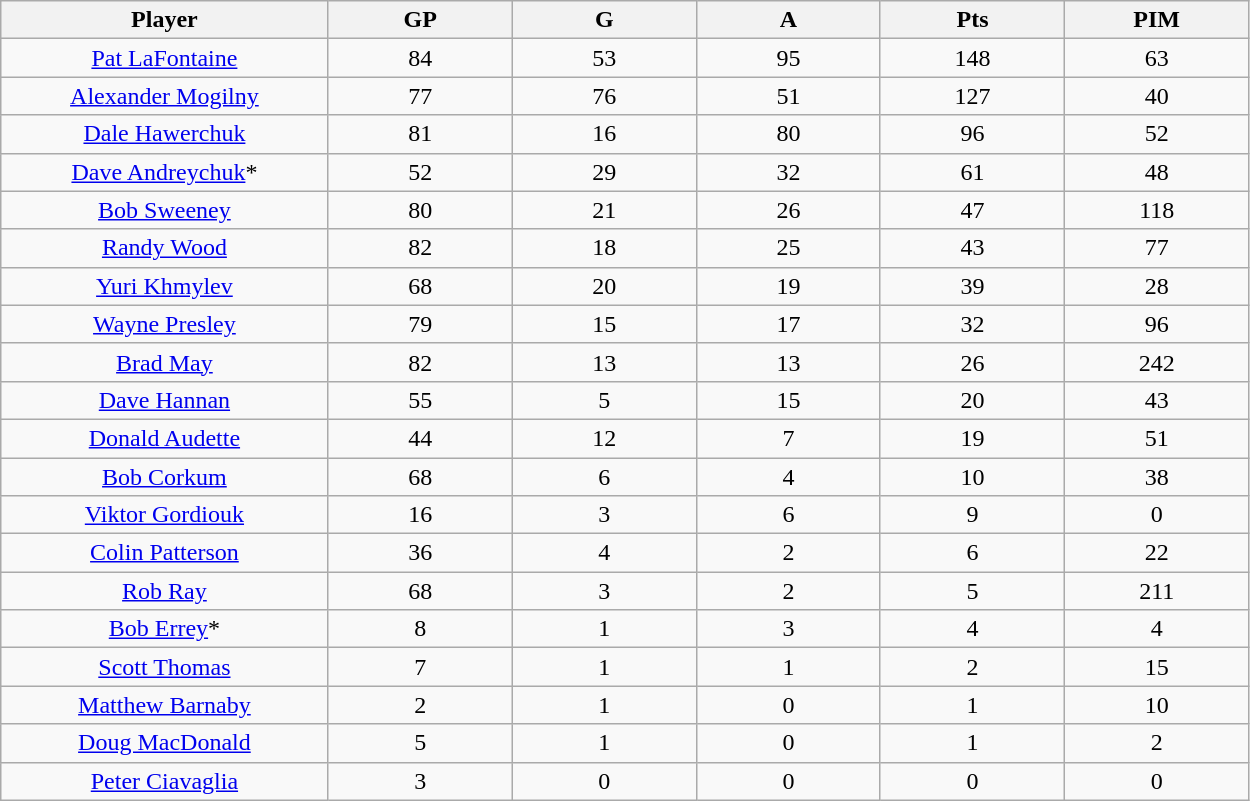<table class="wikitable sortable">
<tr>
<th bgcolor="#DDDDFF" width="16%">Player</th>
<th bgcolor="#DDDDFF" width="9%">GP</th>
<th bgcolor="#DDDDFF" width="9%">G</th>
<th bgcolor="#DDDDFF" width="9%">A</th>
<th bgcolor="#DDDDFF" width="9%">Pts</th>
<th bgcolor="#DDDDFF" width="9%">PIM</th>
</tr>
<tr align="center">
<td><a href='#'>Pat LaFontaine</a></td>
<td>84</td>
<td>53</td>
<td>95</td>
<td>148</td>
<td>63</td>
</tr>
<tr align="center">
<td><a href='#'>Alexander Mogilny</a></td>
<td>77</td>
<td>76</td>
<td>51</td>
<td>127</td>
<td>40</td>
</tr>
<tr align="center">
<td><a href='#'>Dale Hawerchuk</a></td>
<td>81</td>
<td>16</td>
<td>80</td>
<td>96</td>
<td>52</td>
</tr>
<tr align="center">
<td><a href='#'>Dave Andreychuk</a>*</td>
<td>52</td>
<td>29</td>
<td>32</td>
<td>61</td>
<td>48</td>
</tr>
<tr align="center">
<td><a href='#'>Bob Sweeney</a></td>
<td>80</td>
<td>21</td>
<td>26</td>
<td>47</td>
<td>118</td>
</tr>
<tr align="center">
<td><a href='#'>Randy Wood</a></td>
<td>82</td>
<td>18</td>
<td>25</td>
<td>43</td>
<td>77</td>
</tr>
<tr align="center">
<td><a href='#'>Yuri Khmylev</a></td>
<td>68</td>
<td>20</td>
<td>19</td>
<td>39</td>
<td>28</td>
</tr>
<tr align="center">
<td><a href='#'>Wayne Presley</a></td>
<td>79</td>
<td>15</td>
<td>17</td>
<td>32</td>
<td>96</td>
</tr>
<tr align="center">
<td><a href='#'>Brad May</a></td>
<td>82</td>
<td>13</td>
<td>13</td>
<td>26</td>
<td>242</td>
</tr>
<tr align="center">
<td><a href='#'>Dave Hannan</a></td>
<td>55</td>
<td>5</td>
<td>15</td>
<td>20</td>
<td>43</td>
</tr>
<tr align="center">
<td><a href='#'>Donald Audette</a></td>
<td>44</td>
<td>12</td>
<td>7</td>
<td>19</td>
<td>51</td>
</tr>
<tr align="center">
<td><a href='#'>Bob Corkum</a></td>
<td>68</td>
<td>6</td>
<td>4</td>
<td>10</td>
<td>38</td>
</tr>
<tr align="center">
<td><a href='#'>Viktor Gordiouk</a></td>
<td>16</td>
<td>3</td>
<td>6</td>
<td>9</td>
<td>0</td>
</tr>
<tr align="center">
<td><a href='#'>Colin Patterson</a></td>
<td>36</td>
<td>4</td>
<td>2</td>
<td>6</td>
<td>22</td>
</tr>
<tr align="center">
<td><a href='#'>Rob Ray</a></td>
<td>68</td>
<td>3</td>
<td>2</td>
<td>5</td>
<td>211</td>
</tr>
<tr align="center">
<td><a href='#'>Bob Errey</a>*</td>
<td>8</td>
<td>1</td>
<td>3</td>
<td>4</td>
<td>4</td>
</tr>
<tr align="center">
<td><a href='#'>Scott Thomas</a></td>
<td>7</td>
<td>1</td>
<td>1</td>
<td>2</td>
<td>15</td>
</tr>
<tr align="center">
<td><a href='#'>Matthew Barnaby</a></td>
<td>2</td>
<td>1</td>
<td>0</td>
<td>1</td>
<td>10</td>
</tr>
<tr align="center">
<td><a href='#'>Doug MacDonald</a></td>
<td>5</td>
<td>1</td>
<td>0</td>
<td>1</td>
<td>2</td>
</tr>
<tr align="center">
<td><a href='#'>Peter Ciavaglia</a></td>
<td>3</td>
<td>0</td>
<td>0</td>
<td>0</td>
<td>0</td>
</tr>
</table>
